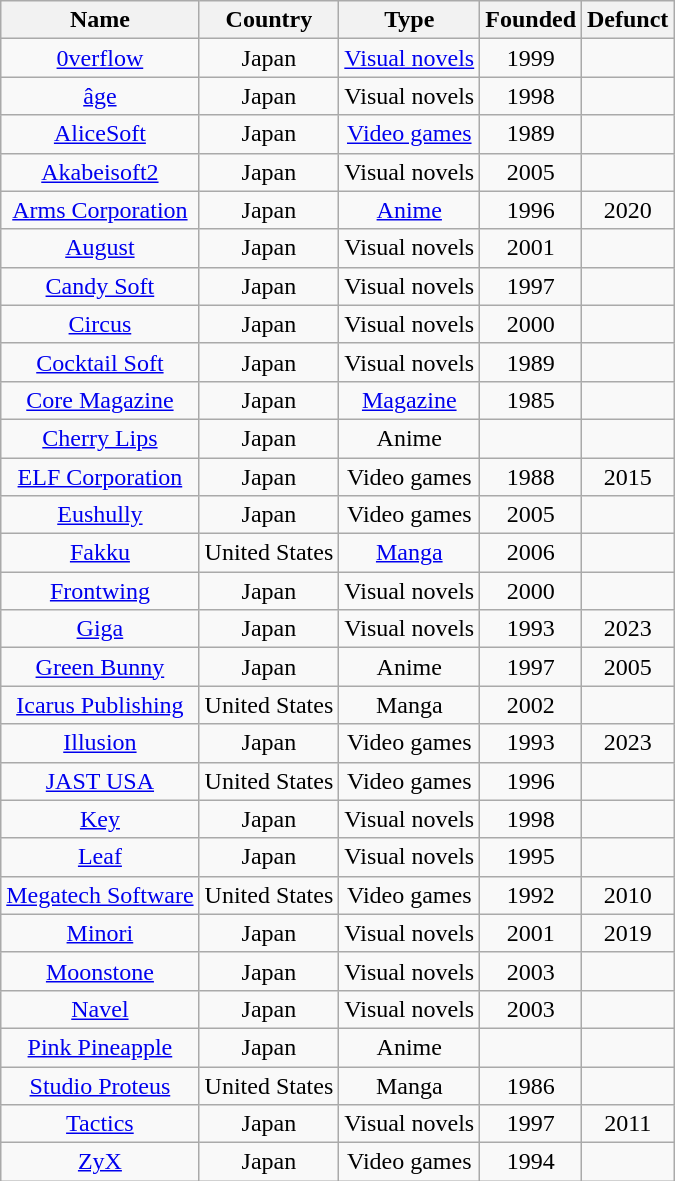<table class="wikitable sortable">
<tr>
<th>Name</th>
<th>Country</th>
<th>Type</th>
<th>Founded</th>
<th>Defunct</th>
</tr>
<tr>
<td align="center"><a href='#'>0verflow</a></td>
<td align="center">Japan</td>
<td align="center"><a href='#'>Visual novels</a></td>
<td align="center">1999</td>
<td></td>
</tr>
<tr>
<td align="center"><a href='#'>âge</a></td>
<td align="center">Japan</td>
<td align="center">Visual novels</td>
<td align="center">1998</td>
<td></td>
</tr>
<tr>
<td align="center"><a href='#'>AliceSoft</a></td>
<td align="center">Japan</td>
<td align="center"><a href='#'>Video games</a></td>
<td align="center">1989</td>
<td></td>
</tr>
<tr>
<td align="center"><a href='#'>Akabeisoft2</a></td>
<td align="center">Japan</td>
<td align="center">Visual novels</td>
<td align="center">2005</td>
<td></td>
</tr>
<tr>
<td align="center"><a href='#'>Arms Corporation</a></td>
<td align="center">Japan</td>
<td align="center"><a href='#'>Anime</a></td>
<td align="center">1996</td>
<td align="center">2020</td>
</tr>
<tr>
<td align="center"><a href='#'>August</a></td>
<td align="center">Japan</td>
<td align="center">Visual novels</td>
<td align="center">2001</td>
<td></td>
</tr>
<tr>
<td align="center"><a href='#'>Candy Soft</a></td>
<td align="center">Japan</td>
<td align="center">Visual novels</td>
<td align="center">1997</td>
<td></td>
</tr>
<tr>
<td align="center"><a href='#'>Circus</a></td>
<td align="center">Japan</td>
<td align="center">Visual novels</td>
<td align="center">2000</td>
<td></td>
</tr>
<tr>
<td align="center"><a href='#'>Cocktail Soft</a></td>
<td align="center">Japan</td>
<td align="center">Visual novels</td>
<td align="center">1989</td>
<td></td>
</tr>
<tr>
<td align="center"><a href='#'>Core Magazine</a></td>
<td align="center">Japan</td>
<td align="center"><a href='#'>Magazine</a></td>
<td align="center">1985</td>
<td></td>
</tr>
<tr>
<td align="center"><a href='#'>Cherry Lips</a></td>
<td align="center">Japan</td>
<td align="center">Anime</td>
<td></td>
<td></td>
</tr>
<tr>
<td align="center"><a href='#'>ELF Corporation</a></td>
<td align="center">Japan</td>
<td align="center">Video games</td>
<td align="center">1988</td>
<td align="center">2015</td>
</tr>
<tr>
<td align="center"><a href='#'>Eushully</a></td>
<td align="center">Japan</td>
<td align="center">Video games</td>
<td align="center">2005</td>
<td></td>
</tr>
<tr>
<td align="center"><a href='#'>Fakku</a></td>
<td align="center">United States</td>
<td align="center"><a href='#'>Manga</a></td>
<td align="center">2006</td>
<td></td>
</tr>
<tr>
<td align="center"><a href='#'>Frontwing</a></td>
<td align="center">Japan</td>
<td align="center">Visual novels</td>
<td align="center">2000</td>
<td></td>
</tr>
<tr>
<td align="center"><a href='#'>Giga</a></td>
<td align="center">Japan</td>
<td align="center">Visual novels</td>
<td align="center">1993</td>
<td align="center">2023</td>
</tr>
<tr>
<td align="center"><a href='#'>Green Bunny</a></td>
<td align="center">Japan</td>
<td align="center">Anime</td>
<td align="center">1997</td>
<td align="center">2005</td>
</tr>
<tr>
<td align="center"><a href='#'>Icarus Publishing</a></td>
<td align="center">United States</td>
<td align="center">Manga</td>
<td align="center">2002</td>
<td></td>
</tr>
<tr>
<td align="center"><a href='#'>Illusion</a></td>
<td align="center">Japan</td>
<td align="center">Video games</td>
<td align="center">1993</td>
<td align="center">2023</td>
</tr>
<tr>
<td align="center"><a href='#'>JAST USA</a></td>
<td align="center">United States</td>
<td align="center">Video games</td>
<td align="center">1996</td>
<td></td>
</tr>
<tr>
<td align="center"><a href='#'>Key</a></td>
<td align="center">Japan</td>
<td align="center">Visual novels</td>
<td align="center">1998</td>
<td></td>
</tr>
<tr>
<td align="center"><a href='#'>Leaf</a></td>
<td align="center">Japan</td>
<td align="center">Visual novels</td>
<td align="center">1995</td>
<td></td>
</tr>
<tr>
<td align="center"><a href='#'>Megatech Software</a></td>
<td align="center">United States</td>
<td align="center">Video games</td>
<td align="center">1992</td>
<td align="center">2010</td>
</tr>
<tr>
<td align="center"><a href='#'>Minori</a></td>
<td align="center">Japan</td>
<td align="center">Visual novels</td>
<td align="center">2001</td>
<td align="center">2019</td>
</tr>
<tr>
<td align="center"><a href='#'>Moonstone</a></td>
<td align="center">Japan</td>
<td align="center">Visual novels</td>
<td align="center">2003</td>
<td></td>
</tr>
<tr>
<td align="center"><a href='#'>Navel</a></td>
<td align="center">Japan</td>
<td align="center">Visual novels</td>
<td align="center">2003</td>
<td></td>
</tr>
<tr>
<td align="center"><a href='#'>Pink Pineapple</a></td>
<td align="center">Japan</td>
<td align="center">Anime</td>
<td></td>
<td></td>
</tr>
<tr>
<td align="center"><a href='#'>Studio Proteus</a></td>
<td align="center">United States</td>
<td align="center">Manga</td>
<td align="center">1986</td>
<td></td>
</tr>
<tr>
<td align="center"><a href='#'>Tactics</a></td>
<td align="center">Japan</td>
<td align="center">Visual novels</td>
<td align="center">1997</td>
<td align="center">2011</td>
</tr>
<tr>
<td align="center"><a href='#'>ZyX</a></td>
<td align="center">Japan</td>
<td align="center">Video games</td>
<td align="center">1994</td>
<td></td>
</tr>
</table>
